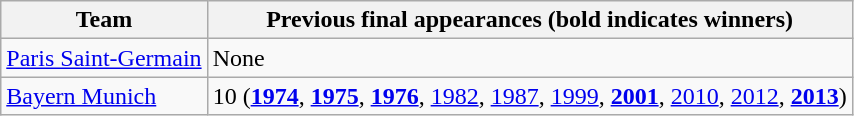<table class="wikitable">
<tr>
<th>Team</th>
<th>Previous final appearances (bold indicates winners)</th>
</tr>
<tr>
<td> <a href='#'>Paris Saint-Germain</a></td>
<td>None</td>
</tr>
<tr>
<td> <a href='#'>Bayern Munich</a></td>
<td>10 (<strong><a href='#'>1974</a></strong>, <strong><a href='#'>1975</a></strong>, <strong><a href='#'>1976</a></strong>, <a href='#'>1982</a>, <a href='#'>1987</a>, <a href='#'>1999</a>, <strong><a href='#'>2001</a></strong>, <a href='#'>2010</a>, <a href='#'>2012</a>, <strong><a href='#'>2013</a></strong>)</td>
</tr>
</table>
